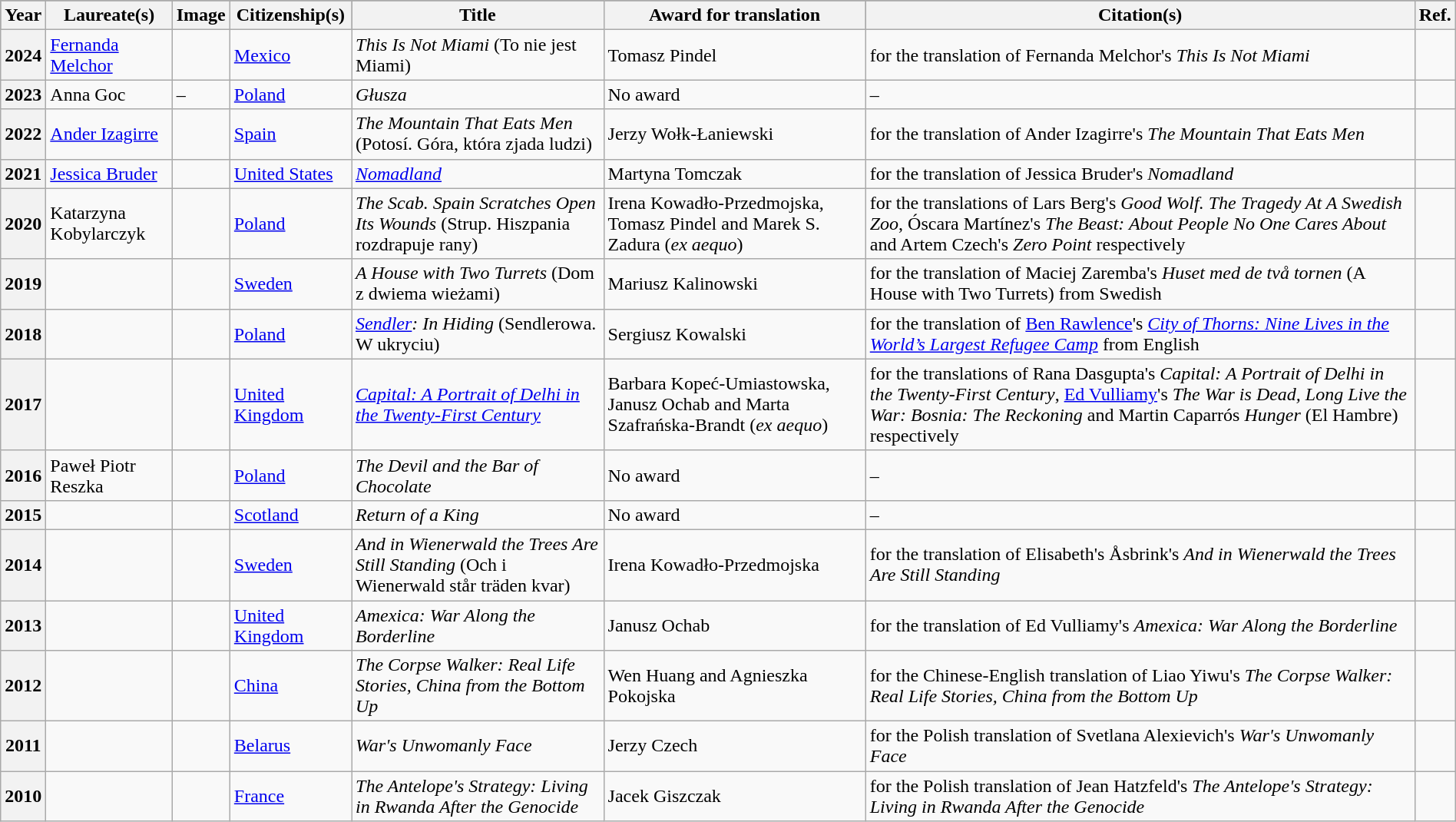<table class="wikitable sortable" width=100%>
<tr bgcolor="#505050">
<th>Year</th>
<th>Laureate(s)</th>
<th>Image</th>
<th>Citizenship(s)</th>
<th>Title</th>
<th>Award for translation</th>
<th>Citation(s)</th>
<th>Ref.</th>
</tr>
<tr>
<th scope=row>2024</th>
<td><a href='#'>Fernanda Melchor</a></td>
<td></td>
<td><a href='#'>Mexico</a> </td>
<td><em>This Is Not Miami</em> (To nie jest Miami)</td>
<td>Tomasz Pindel</td>
<td>for the translation of Fernanda Melchor's <em>This Is Not Miami</em></td>
<td></td>
</tr>
<tr>
<th scope=row>2023</th>
<td>Anna Goc</td>
<td>–</td>
<td><a href='#'>Poland</a> </td>
<td><em>Głusza</em></td>
<td>No award</td>
<td>–</td>
<td></td>
</tr>
<tr>
<th scope=row>2022</th>
<td><a href='#'>Ander Izagirre</a></td>
<td></td>
<td><a href='#'>Spain</a> </td>
<td><em>The Mountain That Eats Men</em> (Potosí. Góra, która zjada ludzi)</td>
<td>Jerzy Wołk-Łaniewski</td>
<td>for the translation of Ander Izagirre's <em>The Mountain That Eats Men</em></td>
<td></td>
</tr>
<tr>
<th scope=row>2021</th>
<td><a href='#'>Jessica Bruder</a></td>
<td></td>
<td><a href='#'>United States</a> </td>
<td><em><a href='#'>Nomadland</a></em></td>
<td>Martyna Tomczak</td>
<td>for the translation of Jessica Bruder's <em>Nomadland</em></td>
<td></td>
</tr>
<tr>
<th scope=row>2020</th>
<td>Katarzyna Kobylarczyk</td>
<td></td>
<td><a href='#'>Poland</a> </td>
<td><em>The Scab. Spain Scratches Open Its Wounds</em> (Strup. Hiszpania rozdrapuje rany)</td>
<td>Irena Kowadło-Przedmojska, Tomasz Pindel and Marek S. Zadura (<em>ex aequo</em>)</td>
<td>for the translations of Lars Berg's <em>Good Wolf. The Tragedy At A Swedish Zoo</em>, Óscara Martínez's <em>The Beast: About People No One Cares About</em> and Artem Czech's <em>Zero Point</em> respectively</td>
<td></td>
</tr>
<tr>
<th scope=row>2019</th>
<td></td>
<td></td>
<td><a href='#'>Sweden</a> </td>
<td><em>A House with Two Turrets</em> (Dom z dwiema wieżami)</td>
<td>Mariusz Kalinowski</td>
<td>for the translation of Maciej Zaremba's <em>Huset med de två tornen</em> (A House with Two Turrets) from Swedish</td>
<td></td>
</tr>
<tr>
<th scope=row>2018</th>
<td></td>
<td></td>
<td><a href='#'>Poland</a> </td>
<td><em><a href='#'>Sendler</a>: In Hiding</em> (Sendlerowa. W ukryciu)</td>
<td>Sergiusz Kowalski</td>
<td>for the translation of <a href='#'>Ben Rawlence</a>'s <em><a href='#'>City of Thorns: Nine Lives in the World’s Largest Refugee Camp</a></em> from English</td>
<td></td>
</tr>
<tr>
<th scope=row>2017</th>
<td></td>
<td></td>
<td><a href='#'>United Kingdom</a> </td>
<td><em><a href='#'>Capital: A Portrait of Delhi in the Twenty‑First Century</a></em></td>
<td>Barbara Kopeć-Umiastowska, Janusz Ochab and Marta Szafrańska-Brandt (<em>ex aequo</em>)</td>
<td>for the translations of Rana Dasgupta's <em>Capital: A Portrait of Delhi in the Twenty‑First Century</em>,  <a href='#'>Ed Vulliamy</a>'s <em>The War is Dead, Long Live the War: Bosnia: The Reckoning</em> and  Martin Caparrós <em>Hunger</em> (El Hambre) respectively</td>
<td></td>
</tr>
<tr>
<th scope=row>2016</th>
<td>Paweł Piotr Reszka</td>
<td></td>
<td><a href='#'>Poland</a> </td>
<td><em>The Devil and the Bar of Chocolate</em></td>
<td>No award</td>
<td>–</td>
<td></td>
</tr>
<tr>
<th scope="row">2015</th>
<td></td>
<td></td>
<td><a href='#'>Scotland</a> </td>
<td><em>Return of a King</em></td>
<td>No award</td>
<td>–</td>
<td></td>
</tr>
<tr>
<th scope=row>2014</th>
<td></td>
<td></td>
<td><a href='#'>Sweden</a> </td>
<td><em>And in Wienerwald the Trees Are Still Standing</em> (Och i Wienerwald står träden kvar)</td>
<td>Irena Kowadło-Przedmojska</td>
<td>for the translation of Elisabeth's Åsbrink's <em>And in Wienerwald the Trees Are Still Standing</em></td>
<td></td>
</tr>
<tr>
<th scope=row>2013</th>
<td></td>
<td></td>
<td><a href='#'>United Kingdom</a> </td>
<td><em>Amexica: War Along the Borderline</em></td>
<td>Janusz Ochab</td>
<td>for the translation of Ed Vulliamy's <em>Amexica: War Along the Borderline</em></td>
<td></td>
</tr>
<tr>
<th scope=row>2012</th>
<td></td>
<td></td>
<td><a href='#'>China</a> </td>
<td><em>The Corpse Walker: Real Life Stories, China from the Bottom Up</em></td>
<td>Wen Huang and Agnieszka Pokojska</td>
<td>for the Chinese-English translation of Liao Yiwu's <em>The Corpse Walker: Real Life Stories, China from the Bottom Up</em></td>
<td></td>
</tr>
<tr>
<th scope=row>2011</th>
<td></td>
<td></td>
<td><a href='#'>Belarus</a> </td>
<td><em>War's Unwomanly Face</em></td>
<td>Jerzy Czech</td>
<td>for the Polish translation of Svetlana Alexievich's <em>War's Unwomanly Face</em></td>
<td></td>
</tr>
<tr>
<th scope=row>2010</th>
<td></td>
<td></td>
<td><a href='#'>France</a> </td>
<td><em>The Antelope's Strategy: Living in Rwanda After the Genocide</em></td>
<td>Jacek Giszczak</td>
<td>for the Polish translation of Jean Hatzfeld's <em>The Antelope's Strategy: Living in Rwanda After the Genocide</em></td>
<td></td>
</tr>
</table>
